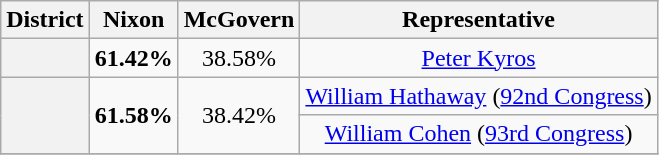<table class=wikitable>
<tr>
<th>District</th>
<th>Nixon</th>
<th>McGovern</th>
<th>Representative</th>
</tr>
<tr align=center>
<th></th>
<td><strong>61.42%</strong></td>
<td>38.58%</td>
<td><a href='#'>Peter Kyros</a></td>
</tr>
<tr align=center>
<th rowspan=2 ></th>
<td rowspan=2><strong>61.58%</strong></td>
<td rowspan=2>38.42%</td>
<td><a href='#'>William Hathaway</a> (<a href='#'>92nd Congress</a>)</td>
</tr>
<tr align=center>
<td><a href='#'>William Cohen</a> (<a href='#'>93rd Congress</a>)</td>
</tr>
<tr align=center>
</tr>
</table>
